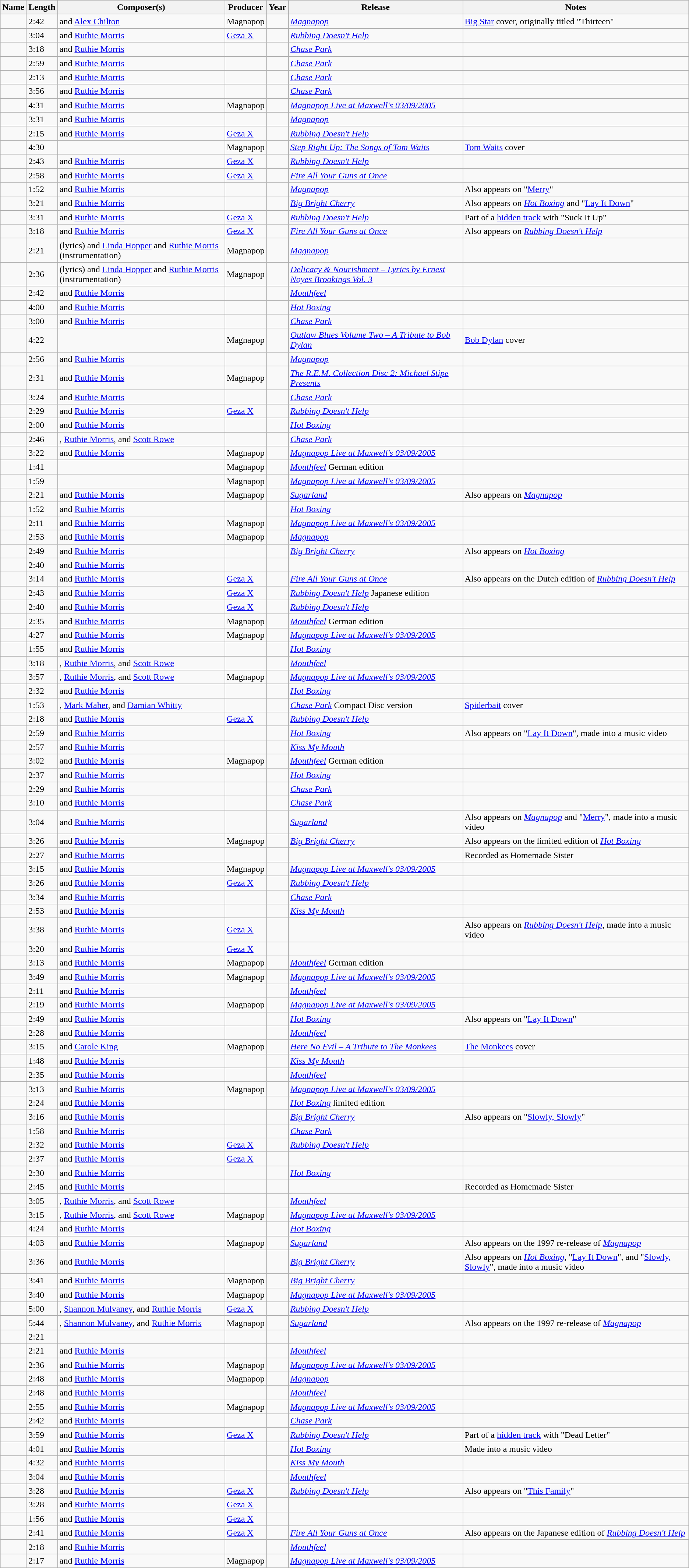<table class="sortable wikitable">
<tr>
<th>Name</th>
<th>Length</th>
<th>Composer(s)</th>
<th>Producer</th>
<th>Year</th>
<th>Release</th>
<th class="unsortable">Notes</th>
</tr>
<tr>
<td></td>
<td>2:42</td>
<td> and <a href='#'>Alex Chilton</a></td>
<td>Magnapop</td>
<td></td>
<td><em><a href='#'>Magnapop</a></em></td>
<td><a href='#'>Big Star</a> cover, originally titled "Thirteen"</td>
</tr>
<tr>
<td></td>
<td>3:04</td>
<td> and <a href='#'>Ruthie Morris</a></td>
<td><a href='#'>Geza X</a></td>
<td></td>
<td><em><a href='#'>Rubbing Doesn't Help</a></em></td>
<td></td>
</tr>
<tr>
<td></td>
<td>3:18</td>
<td> and <a href='#'>Ruthie Morris</a></td>
<td></td>
<td></td>
<td><em><a href='#'>Chase Park</a></em></td>
<td></td>
</tr>
<tr>
<td></td>
<td>2:59</td>
<td> and <a href='#'>Ruthie Morris</a></td>
<td></td>
<td></td>
<td><em><a href='#'>Chase Park</a></em></td>
<td></td>
</tr>
<tr>
<td></td>
<td>2:13</td>
<td> and <a href='#'>Ruthie Morris</a></td>
<td></td>
<td></td>
<td><em><a href='#'>Chase Park</a></em></td>
<td></td>
</tr>
<tr>
<td></td>
<td>3:56</td>
<td> and <a href='#'>Ruthie Morris</a></td>
<td></td>
<td></td>
<td><em><a href='#'>Chase Park</a></em></td>
<td></td>
</tr>
<tr>
<td></td>
<td>4:31</td>
<td> and <a href='#'>Ruthie Morris</a></td>
<td>Magnapop</td>
<td></td>
<td><em><a href='#'>Magnapop Live at Maxwell's 03/09/2005</a></em></td>
<td></td>
</tr>
<tr>
<td></td>
<td>3:31</td>
<td> and <a href='#'>Ruthie Morris</a></td>
<td></td>
<td></td>
<td><em><a href='#'>Magnapop</a></em></td>
<td></td>
</tr>
<tr>
<td></td>
<td>2:15</td>
<td> and <a href='#'>Ruthie Morris</a></td>
<td><a href='#'>Geza X</a></td>
<td></td>
<td><em><a href='#'>Rubbing Doesn't Help</a></em></td>
<td></td>
</tr>
<tr>
<td></td>
<td>4:30</td>
<td></td>
<td>Magnapop</td>
<td></td>
<td><em><a href='#'>Step Right Up: The Songs of Tom Waits</a></em></td>
<td><a href='#'>Tom Waits</a> cover</td>
</tr>
<tr>
<td></td>
<td>2:43</td>
<td> and <a href='#'>Ruthie Morris</a></td>
<td><a href='#'>Geza X</a></td>
<td></td>
<td><em><a href='#'>Rubbing Doesn't Help</a></em></td>
<td></td>
</tr>
<tr>
<td></td>
<td>2:58</td>
<td> and <a href='#'>Ruthie Morris</a></td>
<td><a href='#'>Geza X</a></td>
<td></td>
<td><em><a href='#'>Fire All Your Guns at Once</a></em></td>
<td></td>
</tr>
<tr>
<td></td>
<td>1:52</td>
<td> and <a href='#'>Ruthie Morris</a></td>
<td></td>
<td></td>
<td><em><a href='#'>Magnapop</a></em></td>
<td>Also appears on "<a href='#'>Merry</a>"</td>
</tr>
<tr>
<td></td>
<td>3:21</td>
<td> and <a href='#'>Ruthie Morris</a></td>
<td></td>
<td></td>
<td><em><a href='#'>Big Bright Cherry</a></em></td>
<td>Also appears on <em><a href='#'>Hot Boxing</a></em> and "<a href='#'>Lay It Down</a>"</td>
</tr>
<tr>
<td></td>
<td>3:31</td>
<td> and <a href='#'>Ruthie Morris</a></td>
<td><a href='#'>Geza X</a></td>
<td></td>
<td><em><a href='#'>Rubbing Doesn't Help</a></em></td>
<td>Part of a <a href='#'>hidden track</a> with "Suck It Up"</td>
</tr>
<tr>
<td></td>
<td>3:18</td>
<td> and <a href='#'>Ruthie Morris</a></td>
<td><a href='#'>Geza X</a></td>
<td></td>
<td><em><a href='#'>Fire All Your Guns at Once</a></em></td>
<td>Also appears on <em><a href='#'>Rubbing Doesn't Help</a></em></td>
</tr>
<tr>
<td></td>
<td>2:21</td>
<td> (lyrics) and <a href='#'>Linda Hopper</a> and <a href='#'>Ruthie Morris</a> (instrumentation)</td>
<td>Magnapop</td>
<td></td>
<td><em><a href='#'>Magnapop</a></em></td>
<td></td>
</tr>
<tr>
<td></td>
<td>2:36</td>
<td> (lyrics) and <a href='#'>Linda Hopper</a> and <a href='#'>Ruthie Morris</a> (instrumentation)</td>
<td>Magnapop</td>
<td></td>
<td><em><a href='#'>Delicacy & Nourishment&nbsp;– Lyrics by Ernest Noyes Brookings Vol. 3</a></em></td>
<td></td>
</tr>
<tr>
<td></td>
<td>2:42</td>
<td> and <a href='#'>Ruthie Morris</a></td>
<td></td>
<td></td>
<td><em><a href='#'>Mouthfeel</a></em></td>
<td></td>
</tr>
<tr>
<td></td>
<td>4:00</td>
<td> and <a href='#'>Ruthie Morris</a></td>
<td></td>
<td></td>
<td><em><a href='#'>Hot Boxing</a></em></td>
<td></td>
</tr>
<tr>
<td></td>
<td>3:00</td>
<td> and <a href='#'>Ruthie Morris</a></td>
<td></td>
<td></td>
<td><em><a href='#'>Chase Park</a></em></td>
<td></td>
</tr>
<tr>
<td></td>
<td>4:22</td>
<td></td>
<td>Magnapop</td>
<td></td>
<td><em><a href='#'>Outlaw Blues Volume Two&nbsp;– A Tribute to Bob Dylan</a></em></td>
<td><a href='#'>Bob Dylan</a> cover</td>
</tr>
<tr>
<td></td>
<td>2:56</td>
<td> and <a href='#'>Ruthie Morris</a></td>
<td></td>
<td></td>
<td><em><a href='#'>Magnapop</a></em></td>
<td></td>
</tr>
<tr>
<td></td>
<td>2:31</td>
<td> and <a href='#'>Ruthie Morris</a></td>
<td>Magnapop</td>
<td></td>
<td><em><a href='#'>The R.E.M. Collection Disc 2: Michael Stipe Presents</a></em></td>
<td></td>
</tr>
<tr>
<td></td>
<td>3:24</td>
<td> and <a href='#'>Ruthie Morris</a></td>
<td></td>
<td></td>
<td><em><a href='#'>Chase Park</a></em></td>
<td></td>
</tr>
<tr>
<td></td>
<td>2:29</td>
<td> and <a href='#'>Ruthie Morris</a></td>
<td><a href='#'>Geza X</a></td>
<td></td>
<td><em><a href='#'>Rubbing Doesn't Help</a></em></td>
<td></td>
</tr>
<tr>
<td></td>
<td>2:00</td>
<td> and <a href='#'>Ruthie Morris</a></td>
<td></td>
<td></td>
<td><em><a href='#'>Hot Boxing</a></em></td>
<td></td>
</tr>
<tr>
<td></td>
<td>2:46</td>
<td>, <a href='#'>Ruthie Morris</a>, and <a href='#'>Scott Rowe</a></td>
<td></td>
<td></td>
<td><em><a href='#'>Chase Park</a></em></td>
<td></td>
</tr>
<tr>
<td></td>
<td>3:22</td>
<td> and <a href='#'>Ruthie Morris</a></td>
<td>Magnapop</td>
<td></td>
<td><em><a href='#'>Magnapop Live at Maxwell's 03/09/2005</a></em></td>
<td></td>
</tr>
<tr>
<td></td>
<td>1:41</td>
<td></td>
<td>Magnapop</td>
<td></td>
<td><em><a href='#'>Mouthfeel</a></em> German edition</td>
<td></td>
</tr>
<tr>
<td></td>
<td>1:59</td>
<td></td>
<td>Magnapop</td>
<td></td>
<td><em><a href='#'>Magnapop Live at Maxwell's 03/09/2005</a></em></td>
<td></td>
</tr>
<tr>
<td></td>
<td>2:21</td>
<td> and <a href='#'>Ruthie Morris</a></td>
<td>Magnapop</td>
<td></td>
<td><em><a href='#'>Sugarland</a></em></td>
<td>Also appears on <em><a href='#'>Magnapop</a></em></td>
</tr>
<tr>
<td></td>
<td>1:52</td>
<td> and <a href='#'>Ruthie Morris</a></td>
<td></td>
<td></td>
<td><em><a href='#'>Hot Boxing</a></em></td>
<td></td>
</tr>
<tr>
<td></td>
<td>2:11</td>
<td> and <a href='#'>Ruthie Morris</a></td>
<td>Magnapop</td>
<td></td>
<td><em><a href='#'>Magnapop Live at Maxwell's 03/09/2005</a></em></td>
<td></td>
</tr>
<tr>
<td></td>
<td>2:53</td>
<td> and <a href='#'>Ruthie Morris</a></td>
<td>Magnapop</td>
<td></td>
<td><em><a href='#'>Magnapop</a></em></td>
<td></td>
</tr>
<tr>
<td></td>
<td>2:49</td>
<td> and <a href='#'>Ruthie Morris</a></td>
<td></td>
<td></td>
<td><em><a href='#'>Big Bright Cherry</a></em></td>
<td>Also appears on <em><a href='#'>Hot Boxing</a></em></td>
</tr>
<tr>
<td></td>
<td>2:40</td>
<td> and <a href='#'>Ruthie Morris</a></td>
<td></td>
<td></td>
<td></td>
<td></td>
</tr>
<tr>
<td></td>
<td>3:14</td>
<td> and <a href='#'>Ruthie Morris</a></td>
<td><a href='#'>Geza X</a></td>
<td></td>
<td><em><a href='#'>Fire All Your Guns at Once</a></em></td>
<td>Also appears on the Dutch edition of <em><a href='#'>Rubbing Doesn't Help</a></em></td>
</tr>
<tr>
<td></td>
<td>2:43</td>
<td> and <a href='#'>Ruthie Morris</a></td>
<td><a href='#'>Geza X</a></td>
<td></td>
<td><em><a href='#'>Rubbing Doesn't Help</a></em> Japanese edition</td>
<td></td>
</tr>
<tr>
<td></td>
<td>2:40</td>
<td> and <a href='#'>Ruthie Morris</a></td>
<td><a href='#'>Geza X</a></td>
<td></td>
<td><em><a href='#'>Rubbing Doesn't Help</a></em></td>
<td></td>
</tr>
<tr>
<td></td>
<td>2:35</td>
<td> and <a href='#'>Ruthie Morris</a></td>
<td>Magnapop</td>
<td></td>
<td><em><a href='#'>Mouthfeel</a></em> German edition</td>
<td></td>
</tr>
<tr>
<td></td>
<td>4:27</td>
<td> and <a href='#'>Ruthie Morris</a></td>
<td>Magnapop</td>
<td></td>
<td><em><a href='#'>Magnapop Live at Maxwell's 03/09/2005</a></em></td>
<td></td>
</tr>
<tr>
<td></td>
<td>1:55</td>
<td> and <a href='#'>Ruthie Morris</a></td>
<td></td>
<td></td>
<td><em><a href='#'>Hot Boxing</a></em></td>
<td></td>
</tr>
<tr>
<td></td>
<td>3:18</td>
<td>, <a href='#'>Ruthie Morris</a>, and <a href='#'>Scott Rowe</a></td>
<td></td>
<td></td>
<td><em><a href='#'>Mouthfeel</a></em></td>
<td></td>
</tr>
<tr>
<td></td>
<td>3:57</td>
<td>, <a href='#'>Ruthie Morris</a>, and <a href='#'>Scott Rowe</a></td>
<td>Magnapop</td>
<td></td>
<td><em><a href='#'>Magnapop Live at Maxwell's 03/09/2005</a></em></td>
<td></td>
</tr>
<tr>
<td></td>
<td>2:32</td>
<td> and <a href='#'>Ruthie Morris</a></td>
<td></td>
<td></td>
<td><em><a href='#'>Hot Boxing</a></em></td>
<td></td>
</tr>
<tr>
<td></td>
<td>1:53</td>
<td>, <a href='#'>Mark Maher</a>, and <a href='#'>Damian Whitty</a></td>
<td></td>
<td></td>
<td><em><a href='#'>Chase Park</a></em> Compact Disc version</td>
<td><a href='#'>Spiderbait</a> cover</td>
</tr>
<tr>
<td></td>
<td>2:18</td>
<td> and <a href='#'>Ruthie Morris</a></td>
<td><a href='#'>Geza X</a></td>
<td></td>
<td><em><a href='#'>Rubbing Doesn't Help</a></em></td>
<td></td>
</tr>
<tr>
<td></td>
<td>2:59</td>
<td> and <a href='#'>Ruthie Morris</a></td>
<td></td>
<td></td>
<td><em><a href='#'>Hot Boxing</a></em></td>
<td>Also appears on "<a href='#'>Lay It Down</a>", made into a music video</td>
</tr>
<tr>
<td></td>
<td>2:57</td>
<td> and <a href='#'>Ruthie Morris</a></td>
<td></td>
<td></td>
<td><em><a href='#'>Kiss My Mouth</a></em></td>
<td></td>
</tr>
<tr>
<td></td>
<td>3:02</td>
<td> and <a href='#'>Ruthie Morris</a></td>
<td>Magnapop</td>
<td></td>
<td><em><a href='#'>Mouthfeel</a></em> German edition</td>
<td></td>
</tr>
<tr>
<td></td>
<td>2:37</td>
<td> and <a href='#'>Ruthie Morris</a></td>
<td></td>
<td></td>
<td><em><a href='#'>Hot Boxing</a></em></td>
<td></td>
</tr>
<tr>
<td></td>
<td>2:29</td>
<td> and <a href='#'>Ruthie Morris</a></td>
<td></td>
<td></td>
<td><em><a href='#'>Chase Park</a></em></td>
<td></td>
</tr>
<tr>
<td></td>
<td>3:10</td>
<td> and <a href='#'>Ruthie Morris</a></td>
<td></td>
<td></td>
<td><em><a href='#'>Chase Park</a></em></td>
<td></td>
</tr>
<tr>
<td></td>
<td>3:04</td>
<td> and <a href='#'>Ruthie Morris</a></td>
<td></td>
<td></td>
<td><em><a href='#'>Sugarland</a></em></td>
<td>Also appears on <em><a href='#'>Magnapop</a></em> and "<a href='#'>Merry</a>", made into a music video</td>
</tr>
<tr>
<td></td>
<td>3:26</td>
<td> and <a href='#'>Ruthie Morris</a></td>
<td>Magnapop</td>
<td></td>
<td><em><a href='#'>Big Bright Cherry</a></em></td>
<td>Also appears on the limited edition of <em><a href='#'>Hot Boxing</a></em></td>
</tr>
<tr>
<td></td>
<td>2:27</td>
<td> and <a href='#'>Ruthie Morris</a></td>
<td></td>
<td></td>
<td></td>
<td>Recorded as Homemade Sister</td>
</tr>
<tr>
<td></td>
<td>3:15</td>
<td> and <a href='#'>Ruthie Morris</a></td>
<td>Magnapop</td>
<td></td>
<td><em><a href='#'>Magnapop Live at Maxwell's 03/09/2005</a></em></td>
<td></td>
</tr>
<tr>
<td></td>
<td>3:26</td>
<td> and <a href='#'>Ruthie Morris</a></td>
<td><a href='#'>Geza X</a></td>
<td></td>
<td><em><a href='#'>Rubbing Doesn't Help</a></em></td>
<td></td>
</tr>
<tr>
<td></td>
<td>3:34</td>
<td> and <a href='#'>Ruthie Morris</a></td>
<td></td>
<td></td>
<td><em><a href='#'>Chase Park</a></em></td>
<td></td>
</tr>
<tr>
<td></td>
<td>2:53</td>
<td> and <a href='#'>Ruthie Morris</a></td>
<td></td>
<td></td>
<td><em><a href='#'>Kiss My Mouth</a></em></td>
<td></td>
</tr>
<tr>
<td></td>
<td>3:38</td>
<td> and <a href='#'>Ruthie Morris</a></td>
<td><a href='#'>Geza X</a></td>
<td></td>
<td></td>
<td>Also appears on <em><a href='#'>Rubbing Doesn't Help</a></em>, made into a music video</td>
</tr>
<tr>
<td></td>
<td>3:20</td>
<td> and <a href='#'>Ruthie Morris</a></td>
<td><a href='#'>Geza X</a></td>
<td></td>
<td></td>
<td></td>
</tr>
<tr>
<td></td>
<td>3:13</td>
<td> and <a href='#'>Ruthie Morris</a></td>
<td>Magnapop</td>
<td></td>
<td><em><a href='#'>Mouthfeel</a></em> German edition</td>
<td></td>
</tr>
<tr>
<td></td>
<td>3:49</td>
<td> and <a href='#'>Ruthie Morris</a></td>
<td>Magnapop</td>
<td></td>
<td><em><a href='#'>Magnapop Live at Maxwell's 03/09/2005</a></em></td>
<td></td>
</tr>
<tr>
<td></td>
<td>2:11</td>
<td> and <a href='#'>Ruthie Morris</a></td>
<td></td>
<td></td>
<td><em><a href='#'>Mouthfeel</a></em></td>
<td></td>
</tr>
<tr>
<td></td>
<td>2:19</td>
<td> and <a href='#'>Ruthie Morris</a></td>
<td>Magnapop</td>
<td></td>
<td><em><a href='#'>Magnapop Live at Maxwell's 03/09/2005</a></em></td>
<td></td>
</tr>
<tr>
<td></td>
<td>2:49</td>
<td> and <a href='#'>Ruthie Morris</a></td>
<td></td>
<td></td>
<td><em><a href='#'>Hot Boxing</a></em></td>
<td>Also appears on "<a href='#'>Lay It Down</a>"</td>
</tr>
<tr>
<td></td>
<td>2:28</td>
<td> and <a href='#'>Ruthie Morris</a></td>
<td></td>
<td></td>
<td><em><a href='#'>Mouthfeel</a></em></td>
<td></td>
</tr>
<tr>
<td></td>
<td>3:15</td>
<td> and <a href='#'>Carole King</a></td>
<td>Magnapop</td>
<td></td>
<td><em><a href='#'>Here No Evil&nbsp;– A Tribute to The Monkees</a></em></td>
<td><a href='#'>The Monkees</a> cover</td>
</tr>
<tr>
<td></td>
<td>1:48</td>
<td> and <a href='#'>Ruthie Morris</a></td>
<td></td>
<td></td>
<td><em><a href='#'>Kiss My Mouth</a></em></td>
<td></td>
</tr>
<tr>
<td></td>
<td>2:35</td>
<td> and <a href='#'>Ruthie Morris</a></td>
<td></td>
<td></td>
<td><em><a href='#'>Mouthfeel</a></em></td>
<td></td>
</tr>
<tr>
<td></td>
<td>3:13</td>
<td> and <a href='#'>Ruthie Morris</a></td>
<td>Magnapop</td>
<td></td>
<td><em><a href='#'>Magnapop Live at Maxwell's 03/09/2005</a></em></td>
<td></td>
</tr>
<tr>
<td></td>
<td>2:24</td>
<td> and <a href='#'>Ruthie Morris</a></td>
<td></td>
<td></td>
<td><em><a href='#'>Hot Boxing</a></em> limited edition</td>
<td></td>
</tr>
<tr>
<td></td>
<td>3:16</td>
<td> and <a href='#'>Ruthie Morris</a></td>
<td></td>
<td></td>
<td><em><a href='#'>Big Bright Cherry</a></em></td>
<td>Also appears on "<a href='#'>Slowly, Slowly</a>"</td>
</tr>
<tr>
<td></td>
<td>1:58</td>
<td> and <a href='#'>Ruthie Morris</a></td>
<td></td>
<td></td>
<td><em><a href='#'>Chase Park</a></em></td>
<td></td>
</tr>
<tr>
<td></td>
<td>2:32</td>
<td> and <a href='#'>Ruthie Morris</a></td>
<td><a href='#'>Geza X</a></td>
<td></td>
<td><em><a href='#'>Rubbing Doesn't Help</a></em></td>
<td></td>
</tr>
<tr>
<td></td>
<td>2:37</td>
<td> and <a href='#'>Ruthie Morris</a></td>
<td><a href='#'>Geza X</a></td>
<td></td>
<td></td>
<td></td>
</tr>
<tr>
<td></td>
<td>2:30</td>
<td> and <a href='#'>Ruthie Morris</a></td>
<td></td>
<td></td>
<td><em><a href='#'>Hot Boxing</a></em></td>
<td></td>
</tr>
<tr>
<td></td>
<td>2:45</td>
<td> and <a href='#'>Ruthie Morris</a></td>
<td></td>
<td></td>
<td></td>
<td>Recorded as Homemade Sister</td>
</tr>
<tr>
<td></td>
<td>3:05</td>
<td>, <a href='#'>Ruthie Morris</a>, and <a href='#'>Scott Rowe</a></td>
<td></td>
<td></td>
<td><em><a href='#'>Mouthfeel</a></em></td>
<td></td>
</tr>
<tr>
<td></td>
<td>3:15</td>
<td>, <a href='#'>Ruthie Morris</a>, and <a href='#'>Scott Rowe</a></td>
<td>Magnapop</td>
<td></td>
<td><em><a href='#'>Magnapop Live at Maxwell's 03/09/2005</a></em></td>
<td></td>
</tr>
<tr>
<td></td>
<td>4:24</td>
<td> and <a href='#'>Ruthie Morris</a></td>
<td></td>
<td></td>
<td><em><a href='#'>Hot Boxing</a></em></td>
<td></td>
</tr>
<tr>
<td></td>
<td>4:03</td>
<td> and <a href='#'>Ruthie Morris</a></td>
<td>Magnapop</td>
<td></td>
<td><em><a href='#'>Sugarland</a></em></td>
<td>Also appears on the 1997 re-release of <em><a href='#'>Magnapop</a></em></td>
</tr>
<tr>
<td></td>
<td>3:36</td>
<td> and <a href='#'>Ruthie Morris</a></td>
<td></td>
<td></td>
<td><em><a href='#'>Big Bright Cherry</a></em></td>
<td>Also appears on <em><a href='#'>Hot Boxing</a></em>, "<a href='#'>Lay It Down</a>", and "<a href='#'>Slowly, Slowly</a>", made into a music video</td>
</tr>
<tr>
<td></td>
<td>3:41</td>
<td> and <a href='#'>Ruthie Morris</a></td>
<td>Magnapop</td>
<td></td>
<td><em><a href='#'>Big Bright Cherry</a></em></td>
<td></td>
</tr>
<tr>
<td></td>
<td>3:40</td>
<td> and <a href='#'>Ruthie Morris</a></td>
<td>Magnapop</td>
<td></td>
<td><em><a href='#'>Magnapop Live at Maxwell's 03/09/2005</a></em></td>
<td></td>
</tr>
<tr>
<td></td>
<td>5:00</td>
<td>, <a href='#'>Shannon Mulvaney</a>, and <a href='#'>Ruthie Morris</a></td>
<td><a href='#'>Geza X</a></td>
<td></td>
<td><em><a href='#'>Rubbing Doesn't Help</a></em></td>
<td></td>
</tr>
<tr>
<td></td>
<td>5:44</td>
<td>, <a href='#'>Shannon Mulvaney</a>, and <a href='#'>Ruthie Morris</a></td>
<td>Magnapop</td>
<td></td>
<td><em><a href='#'>Sugarland</a></em></td>
<td>Also appears on the 1997 re-release of <em><a href='#'>Magnapop</a></em></td>
</tr>
<tr>
<td></td>
<td>2:21</td>
<td></td>
<td></td>
<td></td>
<td></td>
<td></td>
</tr>
<tr>
<td></td>
<td>2:21</td>
<td> and <a href='#'>Ruthie Morris</a></td>
<td></td>
<td></td>
<td><em><a href='#'>Mouthfeel</a></em></td>
<td></td>
</tr>
<tr>
<td></td>
<td>2:36</td>
<td> and <a href='#'>Ruthie Morris</a></td>
<td>Magnapop</td>
<td></td>
<td><em><a href='#'>Magnapop Live at Maxwell's 03/09/2005</a></em></td>
<td></td>
</tr>
<tr>
<td></td>
<td>2:48</td>
<td> and <a href='#'>Ruthie Morris</a></td>
<td>Magnapop</td>
<td></td>
<td><em><a href='#'>Magnapop</a></em></td>
<td></td>
</tr>
<tr>
<td></td>
<td>2:48</td>
<td> and <a href='#'>Ruthie Morris</a></td>
<td></td>
<td></td>
<td><em><a href='#'>Mouthfeel</a></em></td>
<td></td>
</tr>
<tr>
<td></td>
<td>2:55</td>
<td> and <a href='#'>Ruthie Morris</a></td>
<td>Magnapop</td>
<td></td>
<td><em><a href='#'>Magnapop Live at Maxwell's 03/09/2005</a></em></td>
<td></td>
</tr>
<tr>
<td></td>
<td>2:42</td>
<td> and <a href='#'>Ruthie Morris</a></td>
<td></td>
<td></td>
<td><em><a href='#'>Chase Park</a></em></td>
<td></td>
</tr>
<tr>
<td></td>
<td>3:59</td>
<td> and <a href='#'>Ruthie Morris</a></td>
<td><a href='#'>Geza X</a></td>
<td></td>
<td><em><a href='#'>Rubbing Doesn't Help</a></em></td>
<td>Part of a <a href='#'>hidden track</a> with "Dead Letter"</td>
</tr>
<tr>
<td></td>
<td>4:01</td>
<td> and <a href='#'>Ruthie Morris</a></td>
<td></td>
<td></td>
<td><em><a href='#'>Hot Boxing</a></em></td>
<td>Made into a music video</td>
</tr>
<tr>
<td></td>
<td>4:32</td>
<td> and <a href='#'>Ruthie Morris</a></td>
<td></td>
<td></td>
<td><em><a href='#'>Kiss My Mouth</a></em></td>
<td></td>
</tr>
<tr>
<td></td>
<td>3:04</td>
<td> and <a href='#'>Ruthie Morris</a></td>
<td></td>
<td></td>
<td><em><a href='#'>Mouthfeel</a></em></td>
<td></td>
</tr>
<tr>
<td></td>
<td>3:28</td>
<td> and <a href='#'>Ruthie Morris</a></td>
<td><a href='#'>Geza X</a></td>
<td></td>
<td><em><a href='#'>Rubbing Doesn't Help</a></em></td>
<td>Also appears on "<a href='#'>This Family</a>"</td>
</tr>
<tr>
<td></td>
<td>3:28</td>
<td> and <a href='#'>Ruthie Morris</a></td>
<td><a href='#'>Geza X</a></td>
<td></td>
<td></td>
<td></td>
</tr>
<tr>
<td></td>
<td>1:56</td>
<td> and <a href='#'>Ruthie Morris</a></td>
<td><a href='#'>Geza X</a></td>
<td></td>
<td></td>
<td></td>
</tr>
<tr>
<td></td>
<td>2:41</td>
<td> and <a href='#'>Ruthie Morris</a></td>
<td><a href='#'>Geza X</a></td>
<td></td>
<td><em><a href='#'>Fire All Your Guns at Once</a></em></td>
<td>Also appears on the Japanese edition of <em><a href='#'>Rubbing Doesn't Help</a></em></td>
</tr>
<tr>
<td></td>
<td>2:18</td>
<td> and <a href='#'>Ruthie Morris</a></td>
<td></td>
<td></td>
<td><em><a href='#'>Mouthfeel</a></em></td>
<td></td>
</tr>
<tr>
<td></td>
<td>2:17</td>
<td> and <a href='#'>Ruthie Morris</a></td>
<td>Magnapop</td>
<td></td>
<td><em><a href='#'>Magnapop Live at Maxwell's 03/09/2005</a></em></td>
<td></td>
</tr>
</table>
